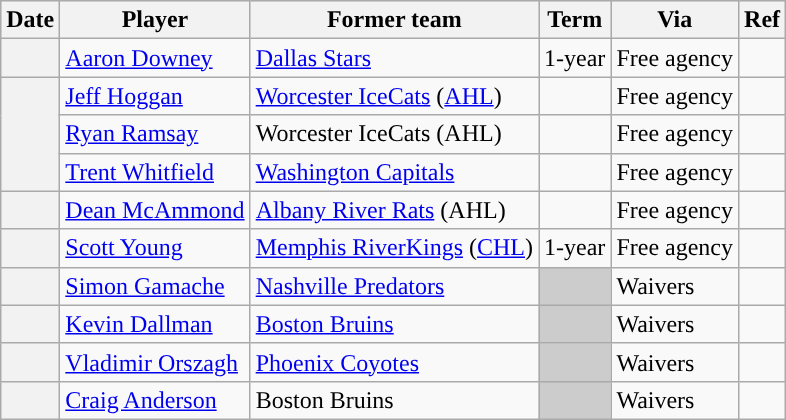<table class="wikitable plainrowheaders">
<tr style="background:#ddd; text-align:center;">
<th>Date</th>
<th>Player</th>
<th>Former team</th>
<th>Term</th>
<th>Via</th>
<th>Ref</th>
</tr>
<tr>
<th scope="row"></th>
<td><a href='#'>Aaron Downey</a></td>
<td><a href='#'>Dallas Stars</a></td>
<td>1-year</td>
<td>Free agency</td>
<td></td>
</tr>
<tr>
<th scope="row" rowspan=3></th>
<td><a href='#'>Jeff Hoggan</a></td>
<td><a href='#'>Worcester IceCats</a> (<a href='#'>AHL</a>)</td>
<td></td>
<td>Free agency</td>
<td></td>
</tr>
<tr>
<td><a href='#'>Ryan Ramsay</a></td>
<td>Worcester IceCats (AHL)</td>
<td></td>
<td>Free agency</td>
<td></td>
</tr>
<tr>
<td><a href='#'>Trent Whitfield</a></td>
<td><a href='#'>Washington Capitals</a></td>
<td></td>
<td>Free agency</td>
<td></td>
</tr>
<tr>
<th scope="row"></th>
<td><a href='#'>Dean McAmmond</a></td>
<td><a href='#'>Albany River Rats</a> (AHL)</td>
<td></td>
<td>Free agency</td>
<td></td>
</tr>
<tr>
<th scope="row"></th>
<td><a href='#'>Scott Young</a></td>
<td><a href='#'>Memphis RiverKings</a> (<a href='#'>CHL</a>)</td>
<td>1-year</td>
<td>Free agency</td>
<td></td>
</tr>
<tr>
<th scope="row"></th>
<td><a href='#'>Simon Gamache</a></td>
<td><a href='#'>Nashville Predators</a></td>
<td style="background:#ccc"></td>
<td>Waivers</td>
<td></td>
</tr>
<tr>
<th scope="row"></th>
<td><a href='#'>Kevin Dallman</a></td>
<td><a href='#'>Boston Bruins</a></td>
<td style="background:#ccc"></td>
<td>Waivers</td>
<td></td>
</tr>
<tr>
<th scope="row"></th>
<td><a href='#'>Vladimir Orszagh</a></td>
<td><a href='#'>Phoenix Coyotes</a></td>
<td style="background:#ccc"></td>
<td>Waivers</td>
<td></td>
</tr>
<tr>
<th scope="row"></th>
<td><a href='#'>Craig Anderson</a></td>
<td>Boston Bruins</td>
<td style="background:#ccc"></td>
<td>Waivers</td>
<td></td>
</tr>
</table>
